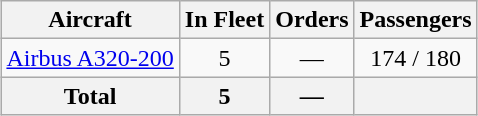<table class="wikitable" style="margin:0.5em auto; text-align:center">
<tr>
<th>Aircraft</th>
<th>In Fleet</th>
<th>Orders</th>
<th>Passengers</th>
</tr>
<tr>
<td><a href='#'>Airbus A320-200</a></td>
<td align="center">5</td>
<td align="center">—</td>
<td align="center">174 / 180</td>
</tr>
<tr>
<th>Total</th>
<th>5</th>
<th>—</th>
<th></th>
</tr>
</table>
